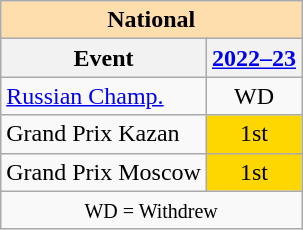<table class="wikitable" style="text-align:center">
<tr>
<th colspan="2" style="background-color: #ffdead; " align="center">National</th>
</tr>
<tr>
<th>Event</th>
<th><a href='#'>2022–23</a></th>
</tr>
<tr>
<td align="left"><a href='#'>Russian Champ.</a></td>
<td>WD</td>
</tr>
<tr>
<td align="left">Grand Prix Kazan</td>
<td bgcolor=gold>1st</td>
</tr>
<tr>
<td align="left">Grand Prix Moscow</td>
<td bgcolor=gold>1st</td>
</tr>
<tr>
<td colspan="2" align="center"><small> WD = Withdrew </small></td>
</tr>
</table>
